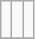<table class="wikitable">
<tr ---->
<td><br></td>
<td><br></td>
<td><br></td>
</tr>
<tr --->
</tr>
</table>
